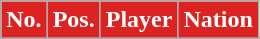<table class="wikitable sortable">
<tr>
<th style="background:#dd2222; color:#fff;" scope="col">No.</th>
<th style="background:#dd2222; color:#fff;" scope="col">Pos.</th>
<th style="background:#dd2222; color:#fff;" scope="col">Player</th>
<th style="background:#dd2222; color:#fff;" scope="col">Nation</th>
</tr>
<tr>
</tr>
</table>
